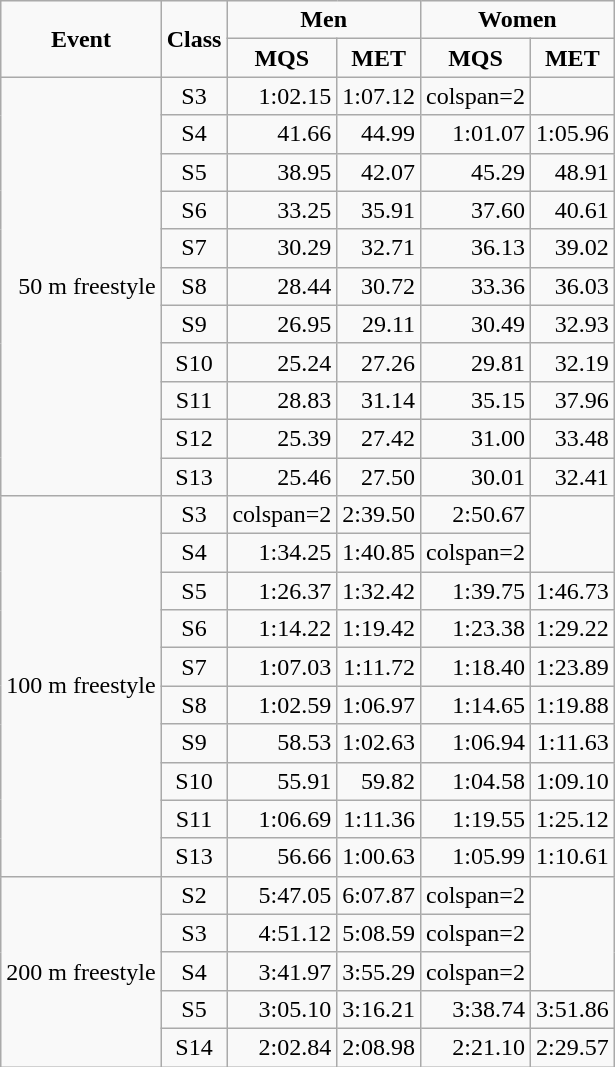<table class="wikitable" style="text-align:right">
<tr>
<td align="center" rowspan="2"><strong>Event</strong></td>
<td align="center" rowspan="2"><strong>Class</strong></td>
<td align="center" colspan="2"><strong>Men</strong></td>
<td align="center" colspan="2"><strong>Women</strong></td>
</tr>
<tr>
<td align="center"><strong>MQS</strong></td>
<td align="center"><strong>MET</strong></td>
<td align="center"><strong>MQS</strong></td>
<td align="center"><strong>MET</strong></td>
</tr>
<tr>
<td rowspan="11">50 m freestyle</td>
<td align="center">S3</td>
<td>1:02.15</td>
<td>1:07.12</td>
<td>colspan=2 </td>
</tr>
<tr>
<td align="center">S4</td>
<td>41.66</td>
<td>44.99</td>
<td>1:01.07</td>
<td>1:05.96</td>
</tr>
<tr>
<td align="center">S5</td>
<td>38.95</td>
<td>42.07</td>
<td>45.29</td>
<td>48.91</td>
</tr>
<tr>
<td align="center">S6</td>
<td>33.25</td>
<td>35.91</td>
<td>37.60</td>
<td>40.61</td>
</tr>
<tr>
<td align="center">S7</td>
<td>30.29</td>
<td>32.71</td>
<td>36.13</td>
<td>39.02</td>
</tr>
<tr>
<td align="center">S8</td>
<td>28.44</td>
<td>30.72</td>
<td>33.36</td>
<td>36.03</td>
</tr>
<tr>
<td align="center">S9</td>
<td>26.95</td>
<td>29.11</td>
<td>30.49</td>
<td>32.93</td>
</tr>
<tr>
<td align="center">S10</td>
<td>25.24</td>
<td>27.26</td>
<td>29.81</td>
<td>32.19</td>
</tr>
<tr>
<td align="center">S11</td>
<td>28.83</td>
<td>31.14</td>
<td>35.15</td>
<td>37.96</td>
</tr>
<tr>
<td align="center">S12</td>
<td>25.39</td>
<td>27.42</td>
<td>31.00</td>
<td>33.48</td>
</tr>
<tr>
<td align="center">S13</td>
<td>25.46</td>
<td>27.50</td>
<td>30.01</td>
<td>32.41</td>
</tr>
<tr>
<td rowspan="10">100 m freestyle</td>
<td align="center">S3</td>
<td>colspan=2 </td>
<td>2:39.50</td>
<td>2:50.67</td>
</tr>
<tr>
<td align="center">S4</td>
<td>1:34.25</td>
<td>1:40.85</td>
<td>colspan=2 </td>
</tr>
<tr>
<td align="center">S5</td>
<td>1:26.37</td>
<td>1:32.42</td>
<td>1:39.75</td>
<td>1:46.73</td>
</tr>
<tr>
<td align="center">S6</td>
<td>1:14.22</td>
<td>1:19.42</td>
<td>1:23.38</td>
<td>1:29.22</td>
</tr>
<tr>
<td align="center">S7</td>
<td>1:07.03</td>
<td>1:11.72</td>
<td>1:18.40</td>
<td>1:23.89</td>
</tr>
<tr>
<td align="center">S8</td>
<td>1:02.59</td>
<td>1:06.97</td>
<td>1:14.65</td>
<td>1:19.88</td>
</tr>
<tr>
<td align="center">S9</td>
<td>58.53</td>
<td>1:02.63</td>
<td>1:06.94</td>
<td>1:11.63</td>
</tr>
<tr>
<td align="center">S10</td>
<td>55.91</td>
<td>59.82</td>
<td>1:04.58</td>
<td>1:09.10</td>
</tr>
<tr>
<td align="center">S11</td>
<td>1:06.69</td>
<td>1:11.36</td>
<td>1:19.55</td>
<td>1:25.12</td>
</tr>
<tr>
<td align="center">S13</td>
<td>56.66</td>
<td>1:00.63</td>
<td>1:05.99</td>
<td>1:10.61</td>
</tr>
<tr>
<td rowspan="5">200 m freestyle</td>
<td align="center">S2</td>
<td>5:47.05</td>
<td>6:07.87</td>
<td>colspan=2 </td>
</tr>
<tr>
<td align="center">S3</td>
<td>4:51.12</td>
<td>5:08.59</td>
<td>colspan=2 </td>
</tr>
<tr>
<td align="center">S4</td>
<td>3:41.97</td>
<td>3:55.29</td>
<td>colspan=2 </td>
</tr>
<tr>
<td align="center">S5</td>
<td>3:05.10</td>
<td>3:16.21</td>
<td>3:38.74</td>
<td>3:51.86</td>
</tr>
<tr>
<td align="center">S14</td>
<td>2:02.84</td>
<td>2:08.98</td>
<td>2:21.10</td>
<td>2:29.57</td>
</tr>
</table>
